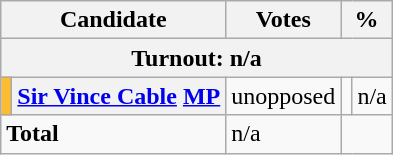<table class="wikitable">
<tr>
<th colspan="2">Candidate</th>
<th>Votes</th>
<th colspan="2">%</th>
</tr>
<tr>
<th colspan=5>Turnout: n/a</th>
</tr>
<tr>
<td style="background:#fdbb30;"></td>
<th><a href='#'>Sir Vince Cable</a> <a href='#'>MP</a></th>
<td style="text-align:right;">unopposed</td>
<td style="text-align:right;"></td>
<td style="text-align:right;">n/a</td>
</tr>
<tr>
<td colspan="2"><strong>Total</strong></td>
<td>n/a</td>
</tr>
</table>
